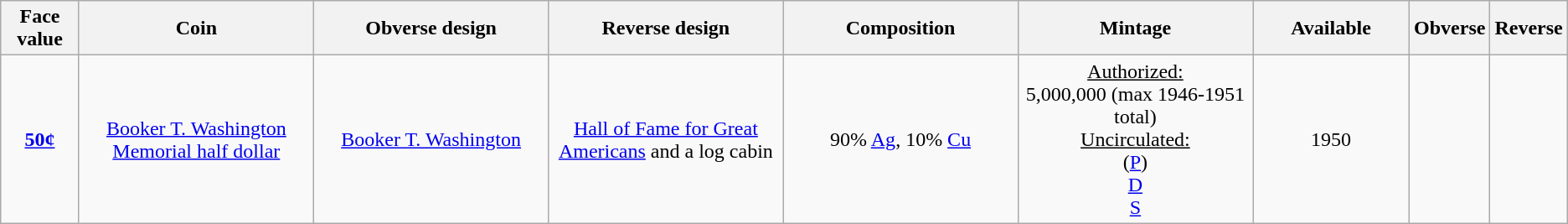<table class="wikitable">
<tr>
<th width="5%">Face value</th>
<th width="15%">Coin</th>
<th width="15%">Obverse design</th>
<th width="15%">Reverse design</th>
<th width="15%">Composition</th>
<th width="15%">Mintage</th>
<th width="10%">Available</th>
<th>Obverse</th>
<th>Reverse</th>
</tr>
<tr>
<td align="center"><strong><a href='#'>50¢</a></strong></td>
<td align="center"><a href='#'>Booker T. Washington Memorial half dollar</a></td>
<td align="center"><a href='#'>Booker T. Washington</a></td>
<td align="center"><a href='#'>Hall of Fame for Great Americans</a> and a log cabin</td>
<td align="center">90% <a href='#'>Ag</a>, 10% <a href='#'>Cu</a></td>
<td align="center"><u>Authorized:</u><br>5,000,000 (max 1946-1951 total)<br><u>Uncirculated:</u><br> (<a href='#'>P</a>) <br>  <a href='#'>D</a> <br>  <a href='#'>S</a></td>
<td align="center">1950</td>
<td></td>
<td></td>
</tr>
</table>
